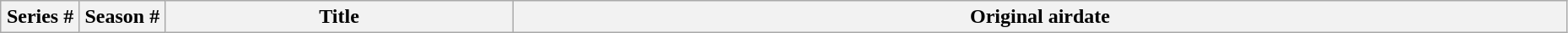<table class="wikitable plainrowheaders" style="width:98%;">
<tr>
<th width="55">Series #</th>
<th width="60">Season #</th>
<th>Title</th>
<th>Original airdate<br>






















</th>
</tr>
</table>
